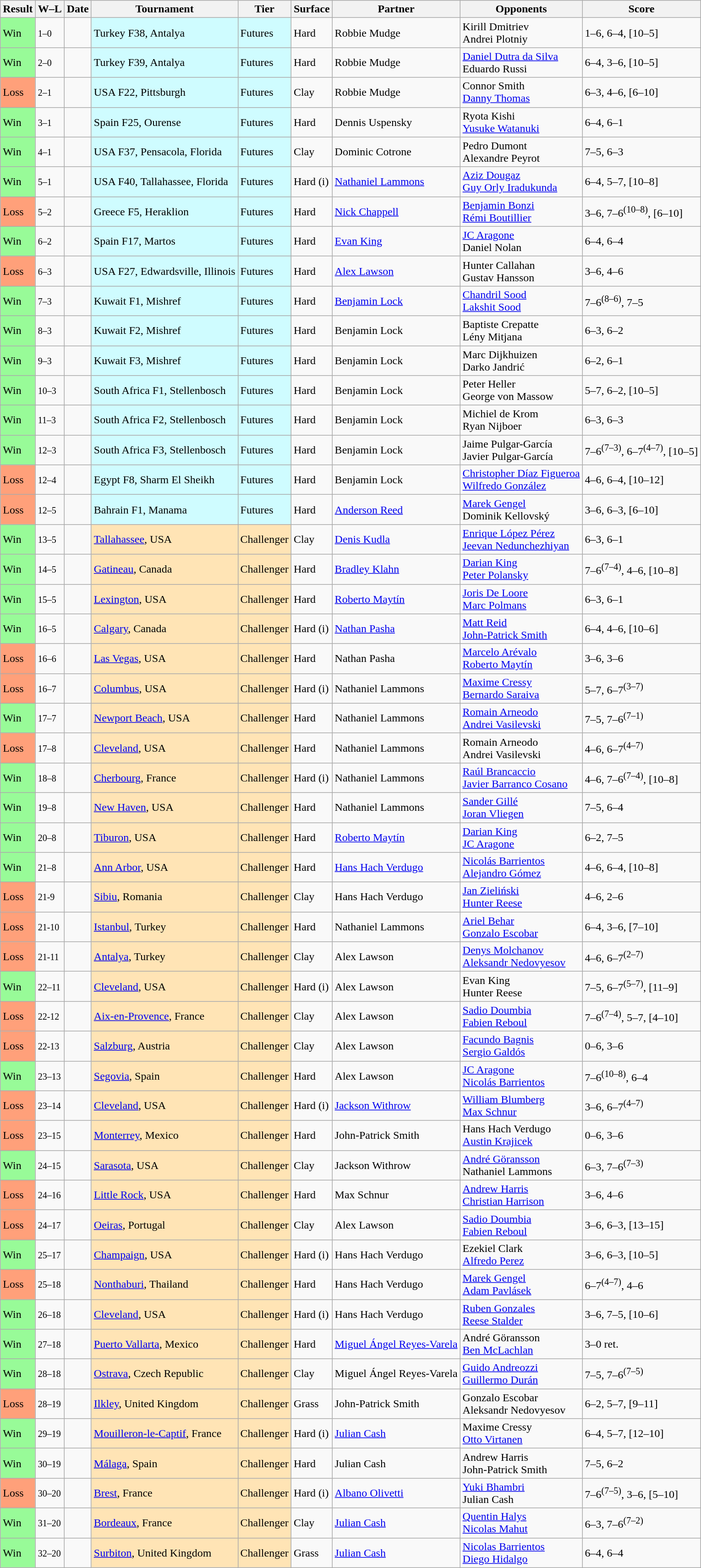<table class="sortable wikitable">
<tr>
<th>Result</th>
<th class="unsortable">W–L</th>
<th>Date</th>
<th>Tournament</th>
<th>Tier</th>
<th>Surface</th>
<th>Partner</th>
<th>Opponents</th>
<th class="unsortable">Score</th>
</tr>
<tr>
<td bgcolor=98FB98>Win</td>
<td><small>1–0</small></td>
<td></td>
<td style="background:#cffcff;">Turkey F38, Antalya</td>
<td style="background:#cffcff;">Futures</td>
<td>Hard</td>
<td> Robbie Mudge</td>
<td> Kirill Dmitriev<br> Andrei Plotniy</td>
<td>1–6, 6–4, [10–5]</td>
</tr>
<tr>
<td bgcolor=98FB98>Win</td>
<td><small>2–0</small></td>
<td></td>
<td style="background:#cffcff;">Turkey F39, Antalya</td>
<td style="background:#cffcff;">Futures</td>
<td>Hard</td>
<td> Robbie Mudge</td>
<td> <a href='#'>Daniel Dutra da Silva</a><br> Eduardo Russi</td>
<td>6–4, 3–6, [10–5]</td>
</tr>
<tr>
<td bgcolor=FFA07A>Loss</td>
<td><small>2–1</small></td>
<td></td>
<td style="background:#cffcff;">USA F22, Pittsburgh</td>
<td style="background:#cffcff;">Futures</td>
<td>Clay</td>
<td> Robbie Mudge</td>
<td> Connor Smith<br> <a href='#'>Danny Thomas</a></td>
<td>6–3, 4–6, [6–10]</td>
</tr>
<tr>
<td bgcolor=98FB98>Win</td>
<td><small>3–1</small></td>
<td></td>
<td style="background:#cffcff;">Spain F25, Ourense</td>
<td style="background:#cffcff;">Futures</td>
<td>Hard</td>
<td> Dennis Uspensky</td>
<td> Ryota Kishi<br> <a href='#'>Yusuke Watanuki</a></td>
<td>6–4, 6–1</td>
</tr>
<tr>
<td bgcolor=98FB98>Win</td>
<td><small>4–1</small></td>
<td></td>
<td style="background:#cffcff;">USA F37, Pensacola, Florida</td>
<td style="background:#cffcff;">Futures</td>
<td>Clay</td>
<td> Dominic Cotrone</td>
<td> Pedro Dumont<br> Alexandre Peyrot</td>
<td>7–5, 6–3</td>
</tr>
<tr>
<td bgcolor=98FB98>Win</td>
<td><small>5–1</small></td>
<td></td>
<td style="background:#cffcff;">USA F40, Tallahassee, Florida</td>
<td style="background:#cffcff;">Futures</td>
<td>Hard (i)</td>
<td> <a href='#'>Nathaniel Lammons</a></td>
<td> <a href='#'>Aziz Dougaz</a><br> <a href='#'>Guy Orly Iradukunda</a></td>
<td>6–4, 5–7, [10–8]</td>
</tr>
<tr>
<td bgcolor=FFA07A>Loss</td>
<td><small>5–2</small></td>
<td></td>
<td style="background:#cffcff;">Greece F5, Heraklion</td>
<td style="background:#cffcff;">Futures</td>
<td>Hard</td>
<td> <a href='#'>Nick Chappell</a></td>
<td> <a href='#'>Benjamin Bonzi</a><br> <a href='#'>Rémi Boutillier</a></td>
<td>3–6, 7–6<sup>(10–8)</sup>, [6–10]</td>
</tr>
<tr>
<td bgcolor=98FB98>Win</td>
<td><small>6–2</small></td>
<td></td>
<td style="background:#cffcff;">Spain F17, Martos</td>
<td style="background:#cffcff;">Futures</td>
<td>Hard</td>
<td> <a href='#'>Evan King</a></td>
<td> <a href='#'>JC Aragone</a><br> Daniel Nolan</td>
<td>6–4, 6–4</td>
</tr>
<tr>
<td bgcolor=FFA07A>Loss</td>
<td><small>6–3</small></td>
<td></td>
<td style="background:#cffcff;">USA F27, Edwardsville, Illinois</td>
<td style="background:#cffcff;">Futures</td>
<td>Hard</td>
<td> <a href='#'>Alex Lawson</a></td>
<td> Hunter Callahan<br> Gustav Hansson</td>
<td>3–6, 4–6</td>
</tr>
<tr>
<td bgcolor=98FB98>Win</td>
<td><small>7–3</small></td>
<td></td>
<td style="background:#cffcff;">Kuwait F1, Mishref</td>
<td style="background:#cffcff;">Futures</td>
<td>Hard</td>
<td> <a href='#'>Benjamin Lock</a></td>
<td> <a href='#'>Chandril Sood</a><br> <a href='#'>Lakshit Sood</a></td>
<td>7–6<sup>(8–6)</sup>, 7–5</td>
</tr>
<tr>
<td bgcolor=98FB98>Win</td>
<td><small>8–3</small></td>
<td></td>
<td style="background:#cffcff;">Kuwait F2, Mishref</td>
<td style="background:#cffcff;">Futures</td>
<td>Hard</td>
<td> Benjamin Lock</td>
<td> Baptiste Crepatte<br> Lény Mitjana</td>
<td>6–3, 6–2</td>
</tr>
<tr>
<td bgcolor=98FB98>Win</td>
<td><small>9–3</small></td>
<td></td>
<td style="background:#cffcff;">Kuwait F3, Mishref</td>
<td style="background:#cffcff;">Futures</td>
<td>Hard</td>
<td> Benjamin Lock</td>
<td> Marc Dijkhuizen<br> Darko Jandrić</td>
<td>6–2, 6–1</td>
</tr>
<tr>
<td bgcolor=98FB98>Win</td>
<td><small>10–3</small></td>
<td></td>
<td style="background:#cffcff;">South Africa F1, Stellenbosch</td>
<td style="background:#cffcff;">Futures</td>
<td>Hard</td>
<td> Benjamin Lock</td>
<td> Peter Heller<br> George von Massow</td>
<td>5–7, 6–2, [10–5]</td>
</tr>
<tr>
<td bgcolor=98FB98>Win</td>
<td><small>11–3</small></td>
<td></td>
<td style="background:#cffcff;">South Africa F2, Stellenbosch</td>
<td style="background:#cffcff;">Futures</td>
<td>Hard</td>
<td> Benjamin Lock</td>
<td> Michiel de Krom<br> Ryan Nijboer</td>
<td>6–3, 6–3</td>
</tr>
<tr>
<td bgcolor=98FB98>Win</td>
<td><small>12–3</small></td>
<td></td>
<td style="background:#cffcff;">South Africa F3, Stellenbosch</td>
<td style="background:#cffcff;">Futures</td>
<td>Hard</td>
<td> Benjamin Lock</td>
<td> Jaime Pulgar-García<br> Javier Pulgar-García</td>
<td>7–6<sup>(7–3)</sup>, 6–7<sup>(4–7)</sup>, [10–5]</td>
</tr>
<tr>
<td bgcolor=FFA07A>Loss</td>
<td><small>12–4</small></td>
<td></td>
<td style="background:#cffcff;">Egypt F8, Sharm El Sheikh</td>
<td style="background:#cffcff;">Futures</td>
<td>Hard</td>
<td> Benjamin Lock</td>
<td> <a href='#'>Christopher Díaz Figueroa</a><br> <a href='#'>Wilfredo González</a></td>
<td>4–6, 6–4, [10–12]</td>
</tr>
<tr>
<td bgcolor=FFA07A>Loss</td>
<td><small>12–5</small></td>
<td></td>
<td style="background:#cffcff;">Bahrain F1, Manama</td>
<td style="background:#cffcff;">Futures</td>
<td>Hard</td>
<td> <a href='#'>Anderson Reed</a></td>
<td> <a href='#'>Marek Gengel</a><br> Dominik Kellovský</td>
<td>3–6, 6–3, [6–10]</td>
</tr>
<tr>
<td bgcolor=98FB98>Win</td>
<td><small>13–5</small></td>
<td><a href='#'></a></td>
<td style="background:moccasin;"><a href='#'>Tallahassee</a>, USA</td>
<td style="background:moccasin;">Challenger</td>
<td>Clay</td>
<td> <a href='#'>Denis Kudla</a></td>
<td> <a href='#'>Enrique López Pérez</a><br> <a href='#'>Jeevan Nedunchezhiyan</a></td>
<td>6–3, 6–1</td>
</tr>
<tr>
<td bgcolor=98FB98>Win</td>
<td><small>14–5</small></td>
<td><a href='#'></a></td>
<td style="background:moccasin;"><a href='#'>Gatineau</a>, Canada</td>
<td style="background:moccasin;">Challenger</td>
<td>Hard</td>
<td> <a href='#'>Bradley Klahn</a></td>
<td> <a href='#'>Darian King</a><br> <a href='#'>Peter Polansky</a></td>
<td>7–6<sup>(7–4)</sup>, 4–6, [10–8]</td>
</tr>
<tr>
<td bgcolor=98FB98>Win</td>
<td><small>15–5</small></td>
<td><a href='#'></a></td>
<td style="background:moccasin;"><a href='#'>Lexington</a>, USA</td>
<td style="background:moccasin;">Challenger</td>
<td>Hard</td>
<td> <a href='#'>Roberto Maytín</a></td>
<td> <a href='#'>Joris De Loore</a><br> <a href='#'>Marc Polmans</a></td>
<td>6–3, 6–1</td>
</tr>
<tr>
<td bgcolor=98FB98>Win</td>
<td><small>16–5</small></td>
<td><a href='#'></a></td>
<td style="background:moccasin;"><a href='#'>Calgary</a>, Canada</td>
<td style="background:moccasin;">Challenger</td>
<td>Hard (i)</td>
<td> <a href='#'>Nathan Pasha</a></td>
<td> <a href='#'>Matt Reid</a><br> <a href='#'>John-Patrick Smith</a></td>
<td>6–4, 4–6, [10–6]</td>
</tr>
<tr>
<td bgcolor=FFA07A>Loss</td>
<td><small>16–6</small></td>
<td><a href='#'></a></td>
<td style="background:moccasin;"><a href='#'>Las Vegas</a>, USA</td>
<td style="background:moccasin;">Challenger</td>
<td>Hard</td>
<td> Nathan Pasha</td>
<td> <a href='#'>Marcelo Arévalo</a><br> <a href='#'>Roberto Maytín</a></td>
<td>3–6, 3–6</td>
</tr>
<tr>
<td bgcolor=FFA07A>Loss</td>
<td><small>16–7</small></td>
<td><a href='#'></a></td>
<td style="background:moccasin;"><a href='#'>Columbus</a>, USA</td>
<td style="background:moccasin;">Challenger</td>
<td>Hard (i)</td>
<td> Nathaniel Lammons</td>
<td> <a href='#'>Maxime Cressy</a><br> <a href='#'>Bernardo Saraiva</a></td>
<td>5–7, 6–7<sup>(3–7)</sup></td>
</tr>
<tr>
<td bgcolor=98FB98>Win</td>
<td><small>17–7</small></td>
<td><a href='#'></a></td>
<td style="background:moccasin;"><a href='#'>Newport Beach</a>, USA</td>
<td style="background:moccasin;">Challenger</td>
<td>Hard</td>
<td> Nathaniel Lammons</td>
<td> <a href='#'>Romain Arneodo</a><br> <a href='#'>Andrei Vasilevski</a></td>
<td>7–5, 7–6<sup>(7–1)</sup></td>
</tr>
<tr>
<td bgcolor=FFA07A>Loss</td>
<td><small>17–8</small></td>
<td><a href='#'></a></td>
<td style="background:moccasin;"><a href='#'>Cleveland</a>, USA</td>
<td style="background:moccasin;">Challenger</td>
<td>Hard</td>
<td> Nathaniel Lammons</td>
<td> Romain Arneodo<br> Andrei Vasilevski</td>
<td>4–6, 6–7<sup>(4–7)</sup></td>
</tr>
<tr>
<td bgcolor=98FB98>Win</td>
<td><small>18–8</small></td>
<td><a href='#'></a></td>
<td style="background:moccasin;"><a href='#'>Cherbourg</a>, France</td>
<td style="background:moccasin;">Challenger</td>
<td>Hard (i)</td>
<td> Nathaniel Lammons</td>
<td> <a href='#'>Raúl Brancaccio</a><br> <a href='#'>Javier Barranco Cosano</a></td>
<td>4–6, 7–6<sup>(7–4)</sup>, [10–8]</td>
</tr>
<tr>
<td bgcolor=98FB98>Win</td>
<td><small>19–8</small></td>
<td><a href='#'></a></td>
<td style="background:moccasin;"><a href='#'>New Haven</a>, USA</td>
<td style="background:moccasin;">Challenger</td>
<td>Hard</td>
<td> Nathaniel Lammons</td>
<td> <a href='#'>Sander Gillé</a><br> <a href='#'>Joran Vliegen</a></td>
<td>7–5, 6–4</td>
</tr>
<tr>
<td bgcolor=98FB98>Win</td>
<td><small>20–8</small></td>
<td><a href='#'></a></td>
<td style="background:moccasin;"><a href='#'>Tiburon</a>, USA</td>
<td style="background:moccasin;">Challenger</td>
<td>Hard</td>
<td> <a href='#'>Roberto Maytín</a></td>
<td> <a href='#'>Darian King</a><br> <a href='#'>JC Aragone</a></td>
<td>6–2, 7–5</td>
</tr>
<tr>
<td bgcolor=98FB98>Win</td>
<td><small>21–8</small></td>
<td><a href='#'></a></td>
<td style="background:moccasin;"><a href='#'>Ann Arbor</a>, USA</td>
<td style="background:moccasin;">Challenger</td>
<td>Hard</td>
<td> <a href='#'>Hans Hach Verdugo</a></td>
<td> <a href='#'>Nicolás Barrientos</a><br> <a href='#'>Alejandro Gómez</a></td>
<td>4–6, 6–4, [10–8]</td>
</tr>
<tr>
<td bgcolor=FFA07A>Loss</td>
<td><small>21-9</small></td>
<td><a href='#'></a></td>
<td style="background:moccasin;"><a href='#'>Sibiu</a>, Romania</td>
<td style="background:moccasin;">Challenger</td>
<td>Clay</td>
<td> Hans Hach Verdugo</td>
<td> <a href='#'>Jan Zieliński</a><br> <a href='#'>Hunter Reese</a></td>
<td>4–6, 2–6</td>
</tr>
<tr>
<td bgcolor=FFA07A>Loss</td>
<td><small>21-10</small></td>
<td><a href='#'></a></td>
<td style="background:moccasin;"><a href='#'>Istanbul</a>, Turkey</td>
<td style="background:moccasin;">Challenger</td>
<td>Hard</td>
<td> Nathaniel Lammons</td>
<td> <a href='#'>Ariel Behar</a><br> <a href='#'>Gonzalo Escobar</a></td>
<td>6–4, 3–6, [7–10]</td>
</tr>
<tr>
<td bgcolor=FFA07A>Loss</td>
<td><small>21-11</small></td>
<td><a href='#'></a></td>
<td style="background:moccasin;"><a href='#'>Antalya</a>, Turkey</td>
<td style="background:moccasin;">Challenger</td>
<td>Clay</td>
<td> Alex Lawson</td>
<td> <a href='#'>Denys Molchanov</a><br> <a href='#'>Aleksandr Nedovyesov</a></td>
<td>4–6, 6–7<sup>(2–7)</sup></td>
</tr>
<tr>
<td bgcolor=98FB98>Win</td>
<td><small>22–11</small></td>
<td><a href='#'></a></td>
<td style="background:moccasin;"><a href='#'>Cleveland</a>, USA</td>
<td style="background:moccasin;">Challenger</td>
<td>Hard (i)</td>
<td> Alex Lawson</td>
<td> Evan King<br> Hunter Reese</td>
<td>7–5, 6–7<sup>(5–7)</sup>, [11–9]</td>
</tr>
<tr>
<td bgcolor=FFA07A>Loss</td>
<td><small>22-12</small></td>
<td><a href='#'></a></td>
<td style="background:moccasin;"><a href='#'>Aix-en-Provence</a>, France</td>
<td style="background:moccasin;">Challenger</td>
<td>Clay</td>
<td> Alex Lawson</td>
<td> <a href='#'>Sadio Doumbia</a><br> <a href='#'>Fabien Reboul</a></td>
<td>7–6<sup>(7–4)</sup>, 5–7, [4–10]</td>
</tr>
<tr>
<td bgcolor=FFA07A>Loss</td>
<td><small>22-13</small></td>
<td><a href='#'></a></td>
<td style="background:moccasin;"><a href='#'>Salzburg</a>, Austria</td>
<td style="background:moccasin;">Challenger</td>
<td>Clay</td>
<td> Alex Lawson</td>
<td> <a href='#'>Facundo Bagnis</a><br> <a href='#'>Sergio Galdós</a></td>
<td>0–6, 3–6</td>
</tr>
<tr>
<td bgcolor=98FB98>Win</td>
<td><small>23–13</small></td>
<td><a href='#'></a></td>
<td style="background:moccasin;"><a href='#'>Segovia</a>, Spain</td>
<td style="background:moccasin;">Challenger</td>
<td>Hard</td>
<td> Alex Lawson</td>
<td> <a href='#'>JC Aragone</a><br> <a href='#'>Nicolás Barrientos</a></td>
<td>7–6<sup>(10–8)</sup>, 6–4</td>
</tr>
<tr>
<td bgcolor=FFA07A>Loss</td>
<td><small>23–14</small></td>
<td><a href='#'></a></td>
<td style="background:moccasin;"><a href='#'>Cleveland</a>, USA</td>
<td style="background:moccasin;">Challenger</td>
<td>Hard (i)</td>
<td> <a href='#'>Jackson Withrow</a></td>
<td> <a href='#'>William Blumberg</a><br> <a href='#'>Max Schnur</a></td>
<td>3–6, 6–7<sup>(4–7)</sup></td>
</tr>
<tr>
<td bgcolor=FFA07A>Loss</td>
<td><small>23–15</small></td>
<td><a href='#'></a></td>
<td style="background:moccasin;"><a href='#'>Monterrey</a>, Mexico</td>
<td style="background:moccasin;">Challenger</td>
<td>Hard</td>
<td> John-Patrick Smith</td>
<td> Hans Hach Verdugo<br> <a href='#'>Austin Krajicek</a></td>
<td>0–6, 3–6</td>
</tr>
<tr>
<td bgcolor=98FB98>Win</td>
<td><small>24–15</small></td>
<td><a href='#'></a></td>
<td style="background:moccasin;"><a href='#'>Sarasota</a>, USA</td>
<td style="background:moccasin;">Challenger</td>
<td>Clay</td>
<td> Jackson Withrow</td>
<td> <a href='#'>André Göransson</a><br> Nathaniel Lammons</td>
<td>6–3, 7–6<sup>(7–3)</sup></td>
</tr>
<tr>
<td bgcolor=FFA07A>Loss</td>
<td><small>24–16</small></td>
<td><a href='#'></a></td>
<td style="background:moccasin;"><a href='#'>Little Rock</a>, USA</td>
<td style="background:moccasin;">Challenger</td>
<td>Hard</td>
<td> Max Schnur</td>
<td> <a href='#'>Andrew Harris</a><br> <a href='#'>Christian Harrison</a></td>
<td>3–6, 4–6</td>
</tr>
<tr>
<td bgcolor=FFA07A>Loss</td>
<td><small>24–17</small></td>
<td><a href='#'></a></td>
<td style="background:moccasin;"><a href='#'>Oeiras</a>, Portugal</td>
<td style="background:moccasin;">Challenger</td>
<td>Clay</td>
<td> Alex Lawson</td>
<td> <a href='#'>Sadio Doumbia</a><br> <a href='#'>Fabien Reboul</a></td>
<td>3–6, 6–3, [13–15]</td>
</tr>
<tr>
<td bgcolor=98FB98>Win</td>
<td><small>25–17</small></td>
<td><a href='#'></a></td>
<td style="background:moccasin;"><a href='#'>Champaign</a>, USA</td>
<td style="background:moccasin;">Challenger</td>
<td>Hard (i)</td>
<td> Hans Hach Verdugo</td>
<td> Ezekiel Clark<br> <a href='#'>Alfredo Perez</a></td>
<td>3–6, 6–3, [10–5]</td>
</tr>
<tr>
<td bgcolor=FFA07A>Loss</td>
<td><small>25–18</small></td>
<td><a href='#'></a></td>
<td style="background:moccasin;"><a href='#'>Nonthaburi</a>, Thailand</td>
<td style="background:moccasin;">Challenger</td>
<td>Hard</td>
<td> Hans Hach Verdugo</td>
<td> <a href='#'>Marek Gengel</a><br> <a href='#'>Adam Pavlásek</a></td>
<td>6–7<sup>(4–7)</sup>, 4–6</td>
</tr>
<tr>
<td bgcolor=98FB98>Win</td>
<td><small>26–18</small></td>
<td><a href='#'></a></td>
<td style="background:moccasin;"><a href='#'>Cleveland</a>, USA</td>
<td style="background:moccasin;">Challenger</td>
<td>Hard (i)</td>
<td> Hans Hach Verdugo</td>
<td> <a href='#'>Ruben Gonzales</a><br> <a href='#'>Reese Stalder</a></td>
<td>3–6, 7–5, [10–6]</td>
</tr>
<tr>
<td bgcolor=98FB98>Win</td>
<td><small>27–18</small></td>
<td><a href='#'></a></td>
<td style="background:moccasin;"><a href='#'>Puerto Vallarta</a>, Mexico</td>
<td style="background:moccasin;">Challenger</td>
<td>Hard</td>
<td> <a href='#'>Miguel Ángel Reyes-Varela</a></td>
<td> André Göransson<br> <a href='#'>Ben McLachlan</a></td>
<td>3–0 ret.</td>
</tr>
<tr>
<td bgcolor=98FB98>Win</td>
<td><small>28–18</small></td>
<td><a href='#'></a></td>
<td style="background:moccasin;"><a href='#'>Ostrava</a>, Czech Republic</td>
<td style="background:moccasin;">Challenger</td>
<td>Clay</td>
<td> Miguel Ángel Reyes-Varela</td>
<td> <a href='#'>Guido Andreozzi</a><br> <a href='#'>Guillermo Durán</a></td>
<td>7–5, 7–6<sup>(7–5)</sup></td>
</tr>
<tr>
<td bgcolor=FFA07A>Loss</td>
<td><small>28–19</small></td>
<td><a href='#'></a></td>
<td style="background:moccasin;"><a href='#'>Ilkley</a>, United Kingdom</td>
<td style="background:moccasin;">Challenger</td>
<td>Grass</td>
<td> John-Patrick Smith</td>
<td> Gonzalo Escobar<br> Aleksandr Nedovyesov</td>
<td>6–2, 5–7, [9–11]</td>
</tr>
<tr>
<td bgcolor=98FB98>Win</td>
<td><small>29–19</small></td>
<td><a href='#'></a></td>
<td style="background:moccasin;"><a href='#'>Mouilleron-le-Captif</a>, France</td>
<td style="background:moccasin;">Challenger</td>
<td>Hard (i)</td>
<td> <a href='#'>Julian Cash</a></td>
<td> Maxime Cressy<br> <a href='#'>Otto Virtanen</a></td>
<td>6–4, 5–7, [12–10]</td>
</tr>
<tr>
<td bgcolor=98FB98>Win</td>
<td><small>30–19</small></td>
<td><a href='#'></a></td>
<td style="background:moccasin;"><a href='#'>Málaga</a>, Spain</td>
<td style="background:moccasin;">Challenger</td>
<td>Hard</td>
<td> Julian Cash</td>
<td> Andrew Harris<br> John-Patrick Smith</td>
<td>7–5, 6–2</td>
</tr>
<tr>
<td bgcolor=FFA07A>Loss</td>
<td><small>30–20</small></td>
<td><a href='#'></a></td>
<td style="background:moccasin;"><a href='#'>Brest</a>, France</td>
<td style="background:moccasin;">Challenger</td>
<td>Hard (i)</td>
<td> <a href='#'>Albano Olivetti</a></td>
<td> <a href='#'>Yuki Bhambri</a><br> Julian Cash</td>
<td>7–6<sup>(7–5)</sup>, 3–6, [5–10]</td>
</tr>
<tr>
<td bgcolor=98FB98>Win</td>
<td><small>31–20</small></td>
<td><a href='#'></a></td>
<td style="background:moccasin;"><a href='#'>Bordeaux</a>, France</td>
<td style="background:moccasin;">Challenger</td>
<td>Clay</td>
<td> <a href='#'>Julian Cash</a></td>
<td> <a href='#'>Quentin Halys</a> <br>  <a href='#'>Nicolas Mahut</a></td>
<td>6–3, 7–6<sup>(7–2)</sup></td>
</tr>
<tr>
<td bgcolor=98FB98>Win</td>
<td><small>32–20</small></td>
<td><a href='#'></a></td>
<td style="background:moccasin;"><a href='#'>Surbiton</a>, United Kingdom</td>
<td style="background:moccasin;">Challenger</td>
<td>Grass</td>
<td> <a href='#'>Julian Cash</a></td>
<td> <a href='#'>Nicolas Barrientos</a> <br>  <a href='#'>Diego Hidalgo</a></td>
<td>6–4, 6–4</td>
</tr>
</table>
